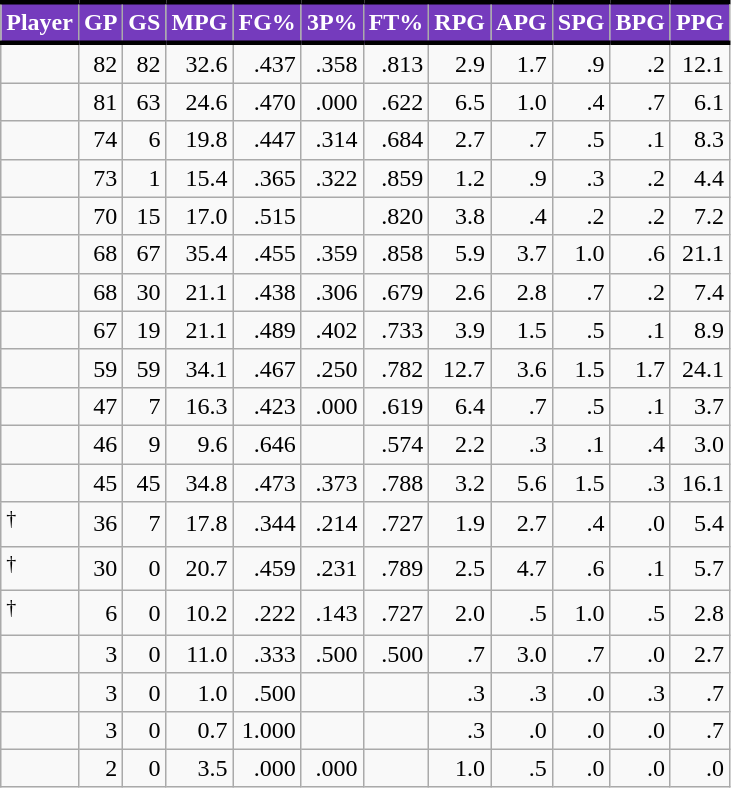<table class="wikitable sortable" style="text-align:right;">
<tr>
<th style="background:#753BBD; color:#FFFFFF; border-top:#010101 3px solid; border-bottom:#010101 3px solid;">Player</th>
<th style="background:#753BBD; color:#FFFFFF; border-top:#010101 3px solid; border-bottom:#010101 3px solid;">GP</th>
<th style="background:#753BBD; color:#FFFFFF; border-top:#010101 3px solid; border-bottom:#010101 3px solid;">GS</th>
<th style="background:#753BBD; color:#FFFFFF; border-top:#010101 3px solid; border-bottom:#010101 3px solid;">MPG</th>
<th style="background:#753BBD; color:#FFFFFF; border-top:#010101 3px solid; border-bottom:#010101 3px solid;">FG%</th>
<th style="background:#753BBD; color:#FFFFFF; border-top:#010101 3px solid; border-bottom:#010101 3px solid;">3P%</th>
<th style="background:#753BBD; color:#FFFFFF; border-top:#010101 3px solid; border-bottom:#010101 3px solid;">FT%</th>
<th style="background:#753BBD; color:#FFFFFF; border-top:#010101 3px solid; border-bottom:#010101 3px solid;">RPG</th>
<th style="background:#753BBD; color:#FFFFFF; border-top:#010101 3px solid; border-bottom:#010101 3px solid;">APG</th>
<th style="background:#753BBD; color:#FFFFFF; border-top:#010101 3px solid; border-bottom:#010101 3px solid;">SPG</th>
<th style="background:#753BBD; color:#FFFFFF; border-top:#010101 3px solid; border-bottom:#010101 3px solid;">BPG</th>
<th style="background:#753BBD; color:#FFFFFF; border-top:#010101 3px solid; border-bottom:#010101 3px solid;">PPG</th>
</tr>
<tr>
<td style="text-align:left;"></td>
<td>82</td>
<td>82</td>
<td>32.6</td>
<td>.437</td>
<td>.358</td>
<td>.813</td>
<td>2.9</td>
<td>1.7</td>
<td>.9</td>
<td>.2</td>
<td>12.1</td>
</tr>
<tr>
<td style="text-align:left;"></td>
<td>81</td>
<td>63</td>
<td>24.6</td>
<td>.470</td>
<td>.000</td>
<td>.622</td>
<td>6.5</td>
<td>1.0</td>
<td>.4</td>
<td>.7</td>
<td>6.1</td>
</tr>
<tr>
<td style="text-align:left;"></td>
<td>74</td>
<td>6</td>
<td>19.8</td>
<td>.447</td>
<td>.314</td>
<td>.684</td>
<td>2.7</td>
<td>.7</td>
<td>.5</td>
<td>.1</td>
<td>8.3</td>
</tr>
<tr>
<td style="text-align:left;"></td>
<td>73</td>
<td>1</td>
<td>15.4</td>
<td>.365</td>
<td>.322</td>
<td>.859</td>
<td>1.2</td>
<td>.9</td>
<td>.3</td>
<td>.2</td>
<td>4.4</td>
</tr>
<tr>
<td style="text-align:left;"></td>
<td>70</td>
<td>15</td>
<td>17.0</td>
<td>.515</td>
<td></td>
<td>.820</td>
<td>3.8</td>
<td>.4</td>
<td>.2</td>
<td>.2</td>
<td>7.2</td>
</tr>
<tr>
<td style="text-align:left;"></td>
<td>68</td>
<td>67</td>
<td>35.4</td>
<td>.455</td>
<td>.359</td>
<td>.858</td>
<td>5.9</td>
<td>3.7</td>
<td>1.0</td>
<td>.6</td>
<td>21.1</td>
</tr>
<tr>
<td style="text-align:left;"></td>
<td>68</td>
<td>30</td>
<td>21.1</td>
<td>.438</td>
<td>.306</td>
<td>.679</td>
<td>2.6</td>
<td>2.8</td>
<td>.7</td>
<td>.2</td>
<td>7.4</td>
</tr>
<tr>
<td style="text-align:left;"></td>
<td>67</td>
<td>19</td>
<td>21.1</td>
<td>.489</td>
<td>.402</td>
<td>.733</td>
<td>3.9</td>
<td>1.5</td>
<td>.5</td>
<td>.1</td>
<td>8.9</td>
</tr>
<tr>
<td style="text-align:left;"></td>
<td>59</td>
<td>59</td>
<td>34.1</td>
<td>.467</td>
<td>.250</td>
<td>.782</td>
<td>12.7</td>
<td>3.6</td>
<td>1.5</td>
<td>1.7</td>
<td>24.1</td>
</tr>
<tr>
<td style="text-align:left;"></td>
<td>47</td>
<td>7</td>
<td>16.3</td>
<td>.423</td>
<td>.000</td>
<td>.619</td>
<td>6.4</td>
<td>.7</td>
<td>.5</td>
<td>.1</td>
<td>3.7</td>
</tr>
<tr>
<td style="text-align:left;"></td>
<td>46</td>
<td>9</td>
<td>9.6</td>
<td>.646</td>
<td></td>
<td>.574</td>
<td>2.2</td>
<td>.3</td>
<td>.1</td>
<td>.4</td>
<td>3.0</td>
</tr>
<tr>
<td style="text-align:left;"></td>
<td>45</td>
<td>45</td>
<td>34.8</td>
<td>.473</td>
<td>.373</td>
<td>.788</td>
<td>3.2</td>
<td>5.6</td>
<td>1.5</td>
<td>.3</td>
<td>16.1</td>
</tr>
<tr>
<td style="text-align:left;"><sup>†</sup></td>
<td>36</td>
<td>7</td>
<td>17.8</td>
<td>.344</td>
<td>.214</td>
<td>.727</td>
<td>1.9</td>
<td>2.7</td>
<td>.4</td>
<td>.0</td>
<td>5.4</td>
</tr>
<tr>
<td style="text-align:left;"><sup>†</sup></td>
<td>30</td>
<td>0</td>
<td>20.7</td>
<td>.459</td>
<td>.231</td>
<td>.789</td>
<td>2.5</td>
<td>4.7</td>
<td>.6</td>
<td>.1</td>
<td>5.7</td>
</tr>
<tr>
<td style="text-align:left;"><sup>†</sup></td>
<td>6</td>
<td>0</td>
<td>10.2</td>
<td>.222</td>
<td>.143</td>
<td>.727</td>
<td>2.0</td>
<td>.5</td>
<td>1.0</td>
<td>.5</td>
<td>2.8</td>
</tr>
<tr>
<td style="text-align:left;"></td>
<td>3</td>
<td>0</td>
<td>11.0</td>
<td>.333</td>
<td>.500</td>
<td>.500</td>
<td>.7</td>
<td>3.0</td>
<td>.7</td>
<td>.0</td>
<td>2.7</td>
</tr>
<tr>
<td style="text-align:left;"></td>
<td>3</td>
<td>0</td>
<td>1.0</td>
<td>.500</td>
<td></td>
<td></td>
<td>.3</td>
<td>.3</td>
<td>.0</td>
<td>.3</td>
<td>.7</td>
</tr>
<tr>
<td style="text-align:left;"></td>
<td>3</td>
<td>0</td>
<td>0.7</td>
<td>1.000</td>
<td></td>
<td></td>
<td>.3</td>
<td>.0</td>
<td>.0</td>
<td>.0</td>
<td>.7</td>
</tr>
<tr>
<td style="text-align:left;"></td>
<td>2</td>
<td>0</td>
<td>3.5</td>
<td>.000</td>
<td>.000</td>
<td></td>
<td>1.0</td>
<td>.5</td>
<td>.0</td>
<td>.0</td>
<td>.0</td>
</tr>
</table>
